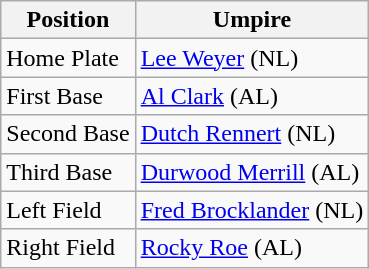<table class="wikitable">
<tr>
<th>Position</th>
<th>Umpire</th>
</tr>
<tr>
<td>Home Plate</td>
<td><a href='#'>Lee Weyer</a> (NL)</td>
</tr>
<tr>
<td>First Base</td>
<td><a href='#'>Al Clark</a> (AL)</td>
</tr>
<tr>
<td>Second Base</td>
<td><a href='#'>Dutch Rennert</a> (NL)</td>
</tr>
<tr>
<td>Third Base</td>
<td><a href='#'>Durwood Merrill</a> (AL)</td>
</tr>
<tr>
<td>Left Field</td>
<td><a href='#'>Fred Brocklander</a> (NL)</td>
</tr>
<tr>
<td>Right Field</td>
<td><a href='#'>Rocky Roe</a> (AL)</td>
</tr>
</table>
